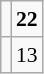<table class="wikitable" style="font-size:90%">
<tr>
<td><strong></strong></td>
<td><strong>22</strong></td>
</tr>
<tr>
<td></td>
<td>13</td>
</tr>
</table>
